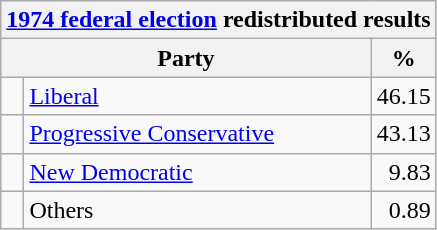<table class="wikitable">
<tr>
<th colspan="4"><a href='#'>1974 federal election</a> redistributed results</th>
</tr>
<tr>
<th bgcolor="#DDDDFF" width="130px" colspan="2">Party</th>
<th bgcolor="#DDDDFF" width="30px">%</th>
</tr>
<tr>
<td> </td>
<td><a href='#'>Liberal</a></td>
<td align=right>46.15</td>
</tr>
<tr>
<td> </td>
<td><a href='#'>Progressive Conservative</a></td>
<td align=right>43.13</td>
</tr>
<tr>
<td> </td>
<td><a href='#'>New Democratic</a></td>
<td align=right>9.83</td>
</tr>
<tr>
<td> </td>
<td>Others</td>
<td align=right>0.89</td>
</tr>
</table>
